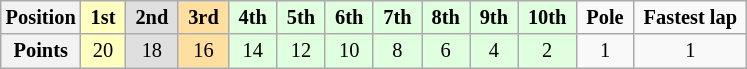<table class="wikitable" style="font-size:85%; text-align:center">
<tr>
<th>Position</th>
<td style="background:#ffffbf;"> <strong>1st</strong> </td>
<td style="background:#dfdfdf;"> <strong>2nd</strong> </td>
<td style="background:#ffdf9f;"> <strong>3rd</strong> </td>
<td style="background:#dfffdf;"> <strong>4th</strong> </td>
<td style="background:#dfffdf;"> <strong>5th</strong> </td>
<td style="background:#dfffdf;"> <strong>6th</strong> </td>
<td style="background:#dfffdf;"> <strong>7th</strong> </td>
<td style="background:#dfffdf;"> <strong>8th</strong> </td>
<td style="background:#dfffdf;"> <strong>9th</strong> </td>
<td style="background:#dfffdf;"> <strong>10th</strong> </td>
<td> <strong>Pole</strong> </td>
<td> <strong>Fastest lap</strong> </td>
</tr>
<tr>
<th>Points</th>
<td style="background:#ffffbf;">20</td>
<td style="background:#dfdfdf;">18</td>
<td style="background:#ffdf9f;">16</td>
<td style="background:#dfffdf;">14</td>
<td style="background:#dfffdf;">12</td>
<td style="background:#dfffdf;">10</td>
<td style="background:#dfffdf;">8</td>
<td style="background:#dfffdf;">6</td>
<td style="background:#dfffdf;">4</td>
<td style="background:#dfffdf;">2</td>
<td>1</td>
<td>1</td>
</tr>
</table>
